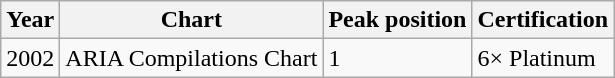<table class="wikitable" border="1">
<tr>
<th>Year</th>
<th>Chart</th>
<th>Peak position</th>
<th>Certification</th>
</tr>
<tr>
<td>2002</td>
<td>ARIA Compilations Chart</td>
<td>1</td>
<td>6× Platinum</td>
</tr>
</table>
